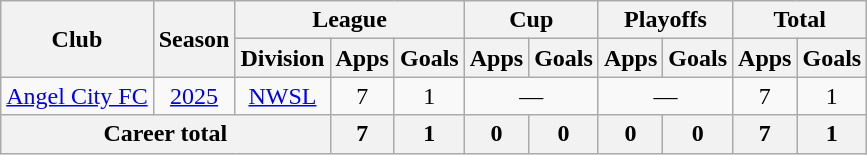<table class="wikitable" style="text-align: center;">
<tr>
<th rowspan="2">Club</th>
<th rowspan="2">Season</th>
<th colspan="3">League</th>
<th colspan="2">Cup</th>
<th colspan="2">Playoffs</th>
<th colspan="2">Total</th>
</tr>
<tr>
<th>Division</th>
<th>Apps</th>
<th>Goals</th>
<th>Apps</th>
<th>Goals</th>
<th>Apps</th>
<th>Goals</th>
<th>Apps</th>
<th>Goals</th>
</tr>
<tr>
<td><a href='#'>Angel City FC</a></td>
<td><a href='#'>2025</a></td>
<td><a href='#'>NWSL</a></td>
<td>7</td>
<td>1</td>
<td colspan="2">—</td>
<td colspan="2">—</td>
<td>7</td>
<td>1</td>
</tr>
<tr>
<th colspan="3">Career total</th>
<th>7</th>
<th>1</th>
<th>0</th>
<th>0</th>
<th>0</th>
<th>0</th>
<th>7</th>
<th>1</th>
</tr>
</table>
